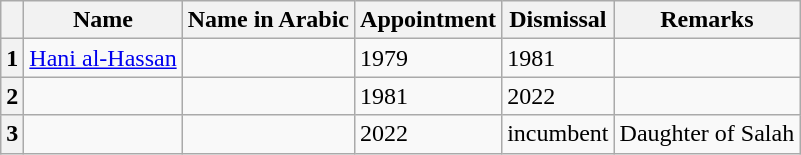<table class="wikitable">
<tr>
<th></th>
<th>Name</th>
<th>Name in Arabic</th>
<th>Appointment</th>
<th>Dismissal</th>
<th>Remarks</th>
</tr>
<tr>
<th>1</th>
<td><a href='#'>Hani al-Hassan</a></td>
<td></td>
<td>1979</td>
<td>1981</td>
<td></td>
</tr>
<tr>
<th>2</th>
<td></td>
<td></td>
<td>1981</td>
<td>2022</td>
<td></td>
</tr>
<tr>
<th>3</th>
<td></td>
<td></td>
<td>2022</td>
<td>incumbent</td>
<td>Daughter of Salah</td>
</tr>
</table>
